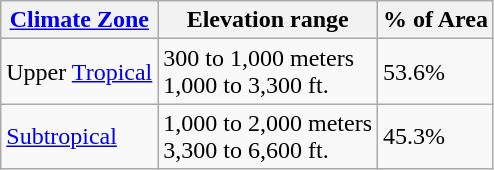<table class="wikitable">
<tr>
<th><a href='#'>Climate Zone</a></th>
<th>Elevation range</th>
<th>% of Area</th>
</tr>
<tr>
<td>Upper <a href='#'>Tropical</a></td>
<td>300 to 1,000 meters<br>1,000 to 3,300 ft.</td>
<td>53.6%</td>
</tr>
<tr>
<td><a href='#'>Subtropical</a></td>
<td>1,000 to 2,000 meters<br>3,300 to 6,600 ft.</td>
<td>45.3%</td>
</tr>
</table>
